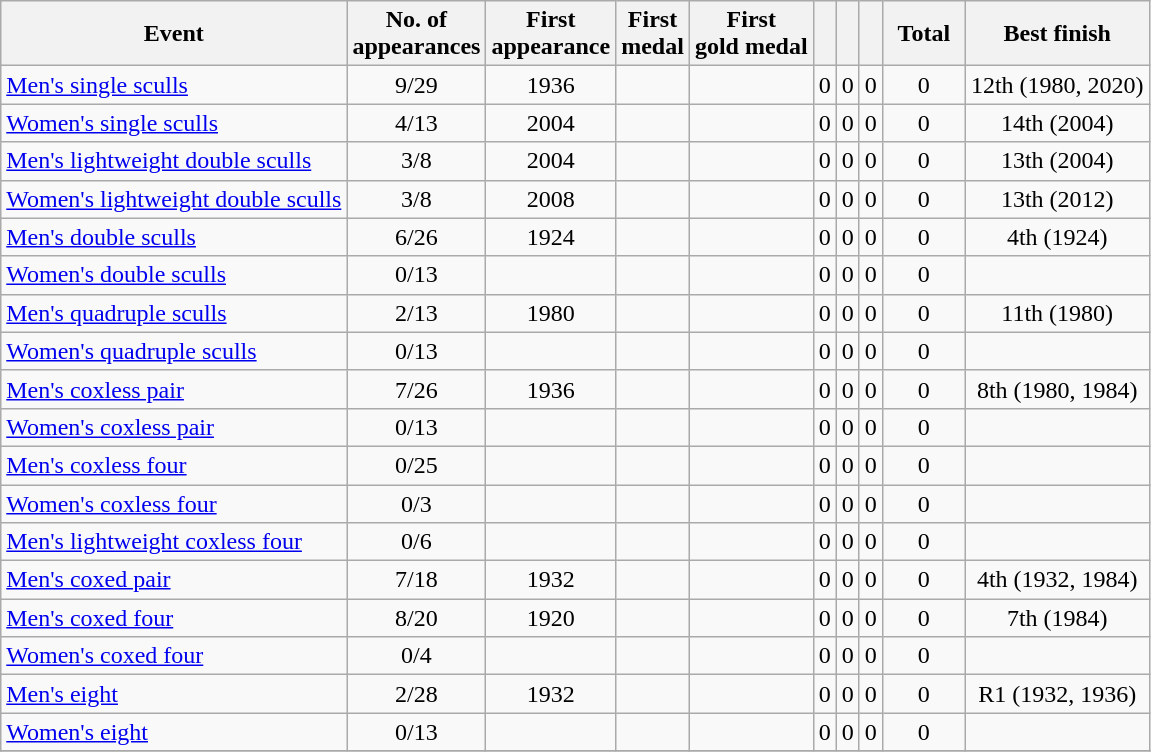<table class="wikitable sortable" style="text-align:center">
<tr>
<th>Event</th>
<th>No. of<br>appearances</th>
<th>First<br>appearance</th>
<th>First<br>medal</th>
<th>First<br>gold medal</th>
<th width:3em; font-weight:bold;"></th>
<th width:3em; font-weight:bold;"></th>
<th width:3em; font-weight:bold;"></th>
<th style="width:3em; font-weight:bold;">Total</th>
<th>Best finish</th>
</tr>
<tr>
<td align=left><a href='#'>Men's single sculls</a></td>
<td>9/29</td>
<td>1936</td>
<td></td>
<td></td>
<td>0</td>
<td>0</td>
<td>0</td>
<td>0</td>
<td>12th (1980, 2020)</td>
</tr>
<tr>
<td align=left><a href='#'>Women's single sculls</a></td>
<td>4/13</td>
<td>2004</td>
<td></td>
<td></td>
<td>0</td>
<td>0</td>
<td>0</td>
<td>0</td>
<td>14th (2004)</td>
</tr>
<tr>
<td align=left><a href='#'>Men's lightweight double sculls</a></td>
<td>3/8</td>
<td>2004</td>
<td></td>
<td></td>
<td>0</td>
<td>0</td>
<td>0</td>
<td>0</td>
<td>13th (2004)</td>
</tr>
<tr>
<td align=left><a href='#'>Women's lightweight double sculls</a></td>
<td>3/8</td>
<td>2008</td>
<td></td>
<td></td>
<td>0</td>
<td>0</td>
<td>0</td>
<td>0</td>
<td>13th (2012)</td>
</tr>
<tr>
<td align=left><a href='#'>Men's double sculls</a></td>
<td>6/26</td>
<td>1924</td>
<td></td>
<td></td>
<td>0</td>
<td>0</td>
<td>0</td>
<td>0</td>
<td>4th (1924)</td>
</tr>
<tr>
<td align=left><a href='#'>Women's double sculls</a></td>
<td>0/13</td>
<td></td>
<td></td>
<td></td>
<td>0</td>
<td>0</td>
<td>0</td>
<td>0</td>
<td></td>
</tr>
<tr>
<td align=left><a href='#'>Men's quadruple sculls</a></td>
<td>2/13</td>
<td>1980</td>
<td></td>
<td></td>
<td>0</td>
<td>0</td>
<td>0</td>
<td>0</td>
<td>11th (1980)</td>
</tr>
<tr>
<td align=left><a href='#'>Women's quadruple sculls</a></td>
<td>0/13</td>
<td></td>
<td></td>
<td></td>
<td>0</td>
<td>0</td>
<td>0</td>
<td>0</td>
<td></td>
</tr>
<tr>
<td align=left><a href='#'>Men's coxless pair</a></td>
<td>7/26</td>
<td>1936</td>
<td></td>
<td></td>
<td>0</td>
<td>0</td>
<td>0</td>
<td>0</td>
<td>8th (1980, 1984)</td>
</tr>
<tr>
<td align=left><a href='#'>Women's coxless pair</a></td>
<td>0/13</td>
<td></td>
<td></td>
<td></td>
<td>0</td>
<td>0</td>
<td>0</td>
<td>0</td>
<td></td>
</tr>
<tr>
<td align=left><a href='#'>Men's coxless four</a></td>
<td>0/25</td>
<td></td>
<td></td>
<td></td>
<td>0</td>
<td>0</td>
<td>0</td>
<td>0</td>
<td></td>
</tr>
<tr>
<td align=left><a href='#'>Women's coxless four</a></td>
<td>0/3</td>
<td></td>
<td></td>
<td></td>
<td>0</td>
<td>0</td>
<td>0</td>
<td>0</td>
<td></td>
</tr>
<tr>
<td align=left><a href='#'>Men's lightweight coxless four</a></td>
<td>0/6</td>
<td></td>
<td></td>
<td></td>
<td>0</td>
<td>0</td>
<td>0</td>
<td>0</td>
<td></td>
</tr>
<tr>
<td align=left><a href='#'>Men's coxed pair</a></td>
<td>7/18</td>
<td>1932</td>
<td></td>
<td></td>
<td>0</td>
<td>0</td>
<td>0</td>
<td>0</td>
<td>4th (1932, 1984)</td>
</tr>
<tr>
<td align=left><a href='#'>Men's coxed four</a></td>
<td>8/20</td>
<td>1920</td>
<td></td>
<td></td>
<td>0</td>
<td>0</td>
<td>0</td>
<td>0</td>
<td>7th (1984)</td>
</tr>
<tr>
<td align=left><a href='#'>Women's coxed four</a></td>
<td>0/4</td>
<td></td>
<td></td>
<td></td>
<td>0</td>
<td>0</td>
<td>0</td>
<td>0</td>
<td></td>
</tr>
<tr>
<td align=left><a href='#'>Men's eight</a></td>
<td>2/28</td>
<td>1932</td>
<td></td>
<td></td>
<td>0</td>
<td>0</td>
<td>0</td>
<td>0</td>
<td>R1 (1932, 1936)</td>
</tr>
<tr>
<td align=left><a href='#'>Women's eight</a></td>
<td>0/13</td>
<td></td>
<td></td>
<td></td>
<td>0</td>
<td>0</td>
<td>0</td>
<td>0</td>
<td></td>
</tr>
<tr>
</tr>
</table>
